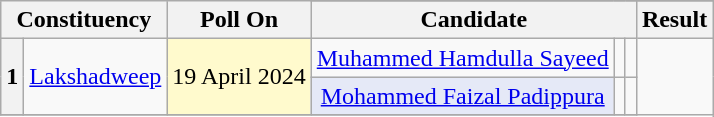<table class="wikitable " style="text-align:center;">
<tr>
<th colspan="2" rowspan="2">Constituency</th>
<th rowspan="2">Poll On</th>
</tr>
<tr>
<th colspan="3">Candidate</th>
<th>Result</th>
</tr>
<tr>
<th rowspan="2">1</th>
<td rowspan="2"><a href='#'>Lakshadweep</a></td>
<td rowspan="2" bgcolor=#FFFACD>19 April 2024</td>
<td><a href='#'>Muhammed Hamdulla Sayeed</a></td>
<td></td>
<td></td>
</tr>
<tr>
<td bgcolor=#e5e9f7><a href='#'>Mohammed Faizal Padippura</a></td>
<td></td>
<td></td>
</tr>
<tr>
</tr>
</table>
